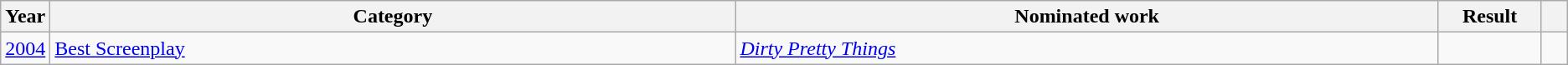<table class="wikitable sortable">
<tr>
<th scope="col" style="width:1em;">Year</th>
<th scope="col" style="width:39em;">Category</th>
<th scope="col" style="width:40em;">Nominated work</th>
<th scope="col" style="width:5em;">Result</th>
<th scope="col" style="width:1em;"class="unsortable"></th>
</tr>
<tr>
<td><a href='#'>2004</a></td>
<td><a href='#'>Best Screenplay</a></td>
<td><em><a href='#'>Dirty Pretty Things</a></em></td>
<td></td>
<td></td>
</tr>
</table>
